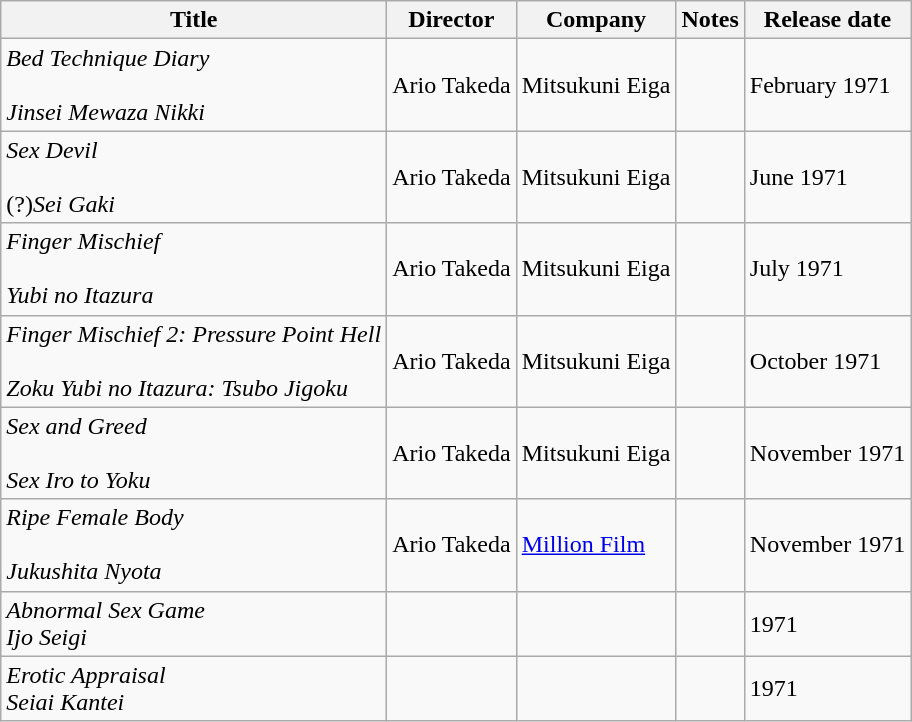<table class="wikitable">
<tr>
<th>Title</th>
<th>Director</th>
<th>Company</th>
<th>Notes</th>
<th>Release date</th>
</tr>
<tr>
<td><em>Bed Technique Diary</em><br><br><em>Jinsei Mewaza Nikki</em></td>
<td>Ario Takeda</td>
<td>Mitsukuni Eiga</td>
<td><sup></sup></td>
<td>February 1971</td>
</tr>
<tr>
<td><em>Sex Devil</em><br><br>(?)<em>Sei Gaki</em></td>
<td>Ario Takeda</td>
<td>Mitsukuni Eiga</td>
<td><sup></sup></td>
<td>June 1971</td>
</tr>
<tr>
<td><em>Finger Mischief</em><br><br><em>Yubi no Itazura</em></td>
<td>Ario Takeda</td>
<td>Mitsukuni Eiga</td>
<td><sup></sup></td>
<td>July 1971</td>
</tr>
<tr>
<td><em>Finger Mischief 2: Pressure Point Hell</em><br><br><em>Zoku Yubi no Itazura: Tsubo Jigoku</em></td>
<td>Ario Takeda</td>
<td>Mitsukuni Eiga</td>
<td><sup></sup></td>
<td>October 1971</td>
</tr>
<tr>
<td><em>Sex and Greed</em><br><br><em>Sex Iro to Yoku</em></td>
<td>Ario Takeda</td>
<td>Mitsukuni Eiga</td>
<td><sup></sup></td>
<td>November 1971</td>
</tr>
<tr>
<td><em>Ripe Female Body</em><br><br><em>Jukushita Nyota</em></td>
<td>Ario Takeda</td>
<td><a href='#'>Million Film</a></td>
<td><sup></sup></td>
<td>November 1971</td>
</tr>
<tr>
<td><em>Abnormal Sex Game</em><br><em>Ijo Seigi</em></td>
<td></td>
<td></td>
<td></td>
<td>1971</td>
</tr>
<tr>
<td><em>Erotic Appraisal</em><br><em>Seiai Kantei</em></td>
<td></td>
<td></td>
<td></td>
<td>1971</td>
</tr>
</table>
